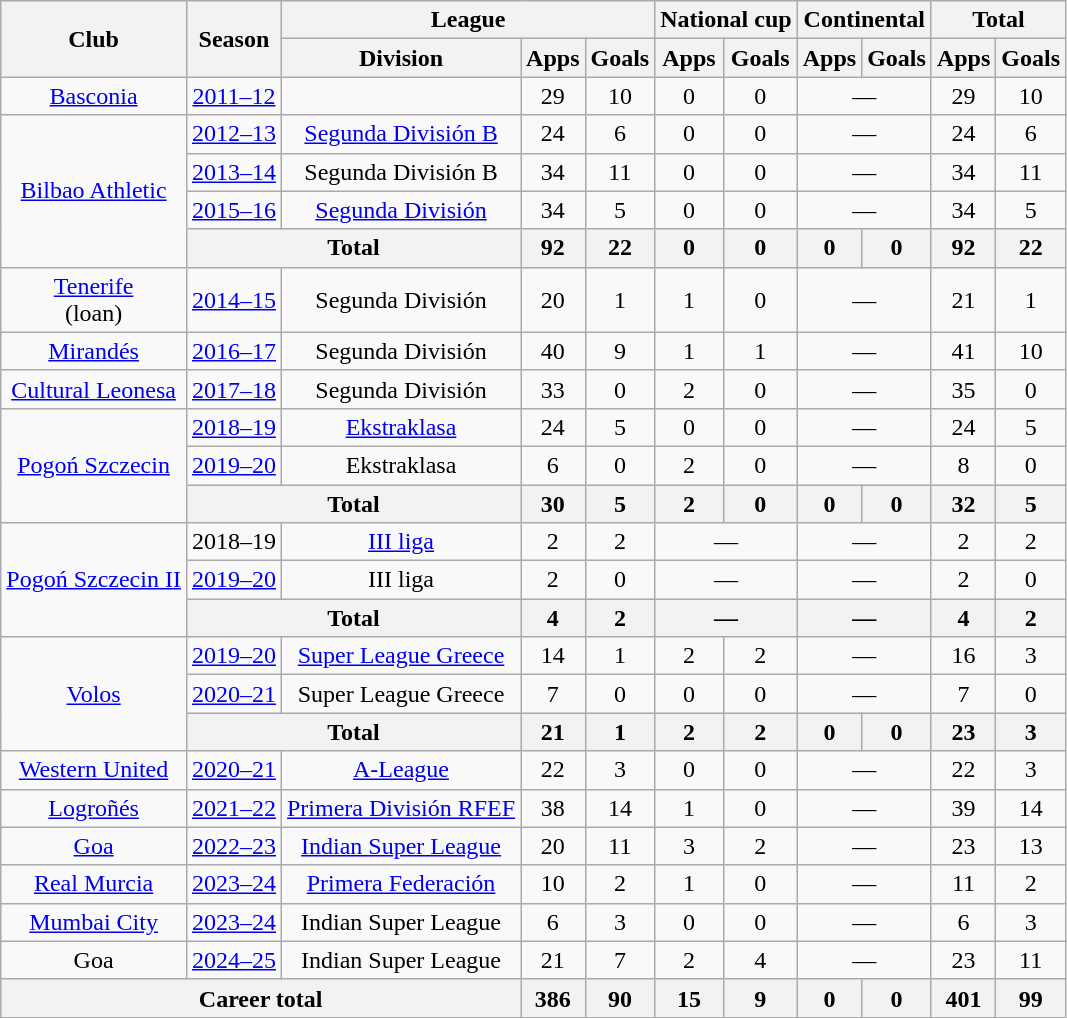<table class="wikitable" style="text-align:center">
<tr>
<th rowspan="2">Club</th>
<th rowspan="2">Season</th>
<th colspan="3">League</th>
<th colspan="2">National cup</th>
<th colspan="2">Continental</th>
<th colspan="2">Total</th>
</tr>
<tr>
<th>Division</th>
<th>Apps</th>
<th>Goals</th>
<th>Apps</th>
<th>Goals</th>
<th>Apps</th>
<th>Goals</th>
<th>Apps</th>
<th>Goals</th>
</tr>
<tr>
<td rowspan="1"><a href='#'>Basconia</a></td>
<td><a href='#'>2011–12</a></td>
<td></td>
<td>29</td>
<td>10</td>
<td>0</td>
<td>0</td>
<td colspan="2">—</td>
<td>29</td>
<td>10</td>
</tr>
<tr>
<td rowspan="4"><a href='#'>Bilbao Athletic</a></td>
<td><a href='#'>2012–13</a></td>
<td><a href='#'>Segunda División B</a></td>
<td>24</td>
<td>6</td>
<td>0</td>
<td>0</td>
<td colspan="2">—</td>
<td>24</td>
<td>6</td>
</tr>
<tr>
<td><a href='#'>2013–14</a></td>
<td>Segunda División B</td>
<td>34</td>
<td>11</td>
<td>0</td>
<td>0</td>
<td colspan="2">—</td>
<td>34</td>
<td>11</td>
</tr>
<tr>
<td><a href='#'>2015–16</a></td>
<td><a href='#'>Segunda División</a></td>
<td>34</td>
<td>5</td>
<td>0</td>
<td>0</td>
<td colspan="2">—</td>
<td>34</td>
<td>5</td>
</tr>
<tr>
<th colspan="2">Total</th>
<th>92</th>
<th>22</th>
<th>0</th>
<th>0</th>
<th>0</th>
<th>0</th>
<th>92</th>
<th>22</th>
</tr>
<tr>
<td><a href='#'>Tenerife</a> <br>(loan)</td>
<td><a href='#'>2014–15</a></td>
<td>Segunda División</td>
<td>20</td>
<td>1</td>
<td>1</td>
<td>0</td>
<td colspan="2">—</td>
<td>21</td>
<td>1</td>
</tr>
<tr>
<td><a href='#'>Mirandés</a></td>
<td><a href='#'>2016–17</a></td>
<td>Segunda División</td>
<td>40</td>
<td>9</td>
<td>1</td>
<td>1</td>
<td colspan="2">—</td>
<td>41</td>
<td>10</td>
</tr>
<tr>
<td><a href='#'>Cultural Leonesa</a></td>
<td><a href='#'>2017–18</a></td>
<td>Segunda División</td>
<td>33</td>
<td>0</td>
<td>2</td>
<td>0</td>
<td colspan="2">—</td>
<td>35</td>
<td>0</td>
</tr>
<tr>
<td rowspan="3"><a href='#'>Pogoń Szczecin</a></td>
<td><a href='#'>2018–19</a></td>
<td><a href='#'>Ekstraklasa</a></td>
<td>24</td>
<td>5</td>
<td>0</td>
<td>0</td>
<td colspan="2">—</td>
<td>24</td>
<td>5</td>
</tr>
<tr>
<td><a href='#'>2019–20</a></td>
<td>Ekstraklasa</td>
<td>6</td>
<td>0</td>
<td>2</td>
<td>0</td>
<td colspan="2">—</td>
<td>8</td>
<td>0</td>
</tr>
<tr>
<th colspan="2">Total</th>
<th>30</th>
<th>5</th>
<th>2</th>
<th>0</th>
<th>0</th>
<th>0</th>
<th>32</th>
<th>5</th>
</tr>
<tr>
<td rowspan="3"><a href='#'>Pogoń Szczecin II</a></td>
<td>2018–19</td>
<td><a href='#'>III liga</a></td>
<td>2</td>
<td>2</td>
<td colspan="2">—</td>
<td colspan="2">—</td>
<td>2</td>
<td>2</td>
</tr>
<tr>
<td><a href='#'>2019–20</a></td>
<td>III liga</td>
<td>2</td>
<td>0</td>
<td colspan="2">—</td>
<td colspan="2">—</td>
<td>2</td>
<td>0</td>
</tr>
<tr>
<th colspan="2">Total</th>
<th>4</th>
<th>2</th>
<th colspan="2">—</th>
<th colspan="2">—</th>
<th>4</th>
<th>2</th>
</tr>
<tr>
<td rowspan="3"><a href='#'>Volos</a></td>
<td><a href='#'>2019–20</a></td>
<td><a href='#'>Super League Greece</a></td>
<td>14</td>
<td>1</td>
<td>2</td>
<td>2</td>
<td colspan="2">—</td>
<td>16</td>
<td>3</td>
</tr>
<tr>
<td><a href='#'>2020–21</a></td>
<td>Super League Greece</td>
<td>7</td>
<td>0</td>
<td>0</td>
<td>0</td>
<td colspan="2">—</td>
<td>7</td>
<td>0</td>
</tr>
<tr>
<th colspan="2">Total</th>
<th>21</th>
<th>1</th>
<th>2</th>
<th>2</th>
<th>0</th>
<th>0</th>
<th>23</th>
<th>3</th>
</tr>
<tr>
<td><a href='#'>Western United</a></td>
<td><a href='#'>2020–21</a></td>
<td rowspan="1"><a href='#'>A-League</a></td>
<td>22</td>
<td>3</td>
<td>0</td>
<td>0</td>
<td colspan="2">—</td>
<td>22</td>
<td>3</td>
</tr>
<tr>
<td><a href='#'>Logroñés</a></td>
<td><a href='#'>2021–22</a></td>
<td><a href='#'>Primera División RFEF</a></td>
<td>38</td>
<td>14</td>
<td>1</td>
<td>0</td>
<td colspan="2">—</td>
<td>39</td>
<td>14</td>
</tr>
<tr>
<td><a href='#'>Goa</a></td>
<td><a href='#'>2022–23</a></td>
<td><a href='#'>Indian Super League</a></td>
<td>20</td>
<td>11</td>
<td>3</td>
<td>2</td>
<td colspan="2">—</td>
<td>23</td>
<td>13</td>
</tr>
<tr>
<td><a href='#'>Real Murcia</a></td>
<td><a href='#'>2023–24</a></td>
<td><a href='#'>Primera Federación</a></td>
<td>10</td>
<td>2</td>
<td>1</td>
<td>0</td>
<td colspan="2">—</td>
<td>11</td>
<td>2</td>
</tr>
<tr>
<td><a href='#'>Mumbai City</a></td>
<td><a href='#'>2023–24</a></td>
<td>Indian Super League</td>
<td>6</td>
<td>3</td>
<td>0</td>
<td>0</td>
<td colspan="2">—</td>
<td>6</td>
<td>3</td>
</tr>
<tr>
<td>Goa</td>
<td><a href='#'>2024–25</a></td>
<td>Indian Super League</td>
<td>21</td>
<td>7</td>
<td>2</td>
<td>4</td>
<td colspan="2">—</td>
<td>23</td>
<td>11</td>
</tr>
<tr>
<th colspan="3">Career total</th>
<th>386</th>
<th>90</th>
<th>15</th>
<th>9</th>
<th>0</th>
<th>0</th>
<th>401</th>
<th>99</th>
</tr>
</table>
